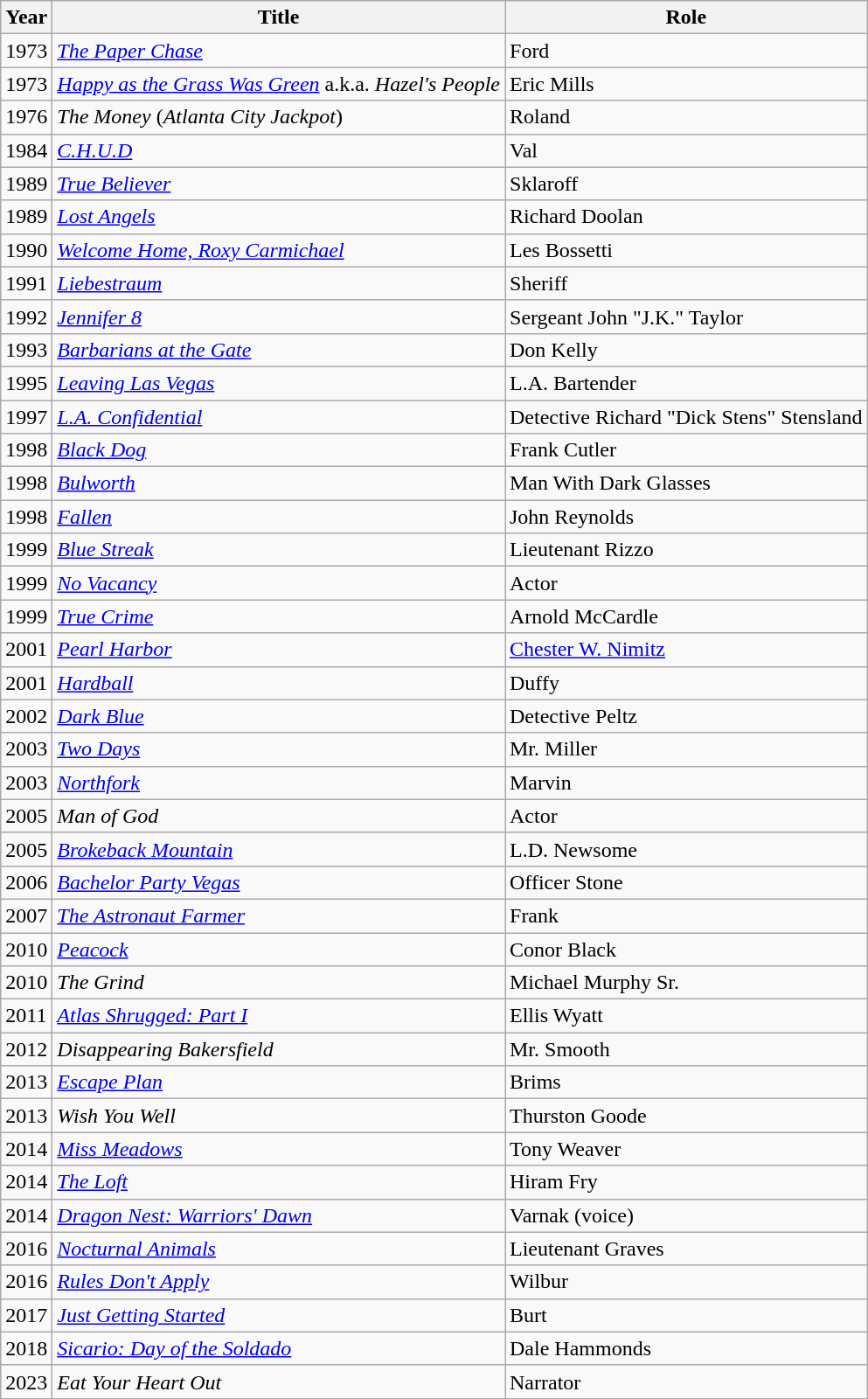<table class="wikitable sortable">
<tr>
<th>Year</th>
<th>Title</th>
<th>Role</th>
</tr>
<tr>
<td>1973</td>
<td><em><a href='#'>The Paper Chase</a></em></td>
<td>Ford</td>
</tr>
<tr>
<td>1973</td>
<td><em><a href='#'>Happy as the Grass Was Green</a></em> a.k.a. <em>Hazel's People</em></td>
<td>Eric Mills</td>
</tr>
<tr>
<td>1976</td>
<td><em>The Money</em> (<em>Atlanta City Jackpot</em>)</td>
<td>Roland</td>
</tr>
<tr>
<td>1984</td>
<td><em><a href='#'>C.H.U.D</a></em></td>
<td>Val</td>
</tr>
<tr>
<td>1989</td>
<td><em><a href='#'>True Believer</a></em></td>
<td>Sklaroff</td>
</tr>
<tr>
<td>1989</td>
<td><em><a href='#'>Lost Angels</a></em></td>
<td>Richard Doolan</td>
</tr>
<tr>
<td>1990</td>
<td><em><a href='#'>Welcome Home, Roxy Carmichael</a></em></td>
<td>Les Bossetti</td>
</tr>
<tr>
<td>1991</td>
<td><em><a href='#'>Liebestraum</a></em></td>
<td>Sheriff</td>
</tr>
<tr>
<td>1992</td>
<td><em><a href='#'>Jennifer 8</a></em></td>
<td>Sergeant John "J.K." Taylor</td>
</tr>
<tr>
<td>1993</td>
<td><em><a href='#'>Barbarians at the Gate</a></em></td>
<td>Don Kelly</td>
</tr>
<tr>
<td>1995</td>
<td><em><a href='#'>Leaving Las Vegas</a></em></td>
<td>L.A. Bartender</td>
</tr>
<tr>
<td>1997</td>
<td><em><a href='#'>L.A. Confidential</a></em></td>
<td>Detective Richard "Dick Stens" Stensland</td>
</tr>
<tr>
<td>1998</td>
<td><em><a href='#'>Black Dog</a></em></td>
<td>Frank Cutler</td>
</tr>
<tr>
<td>1998</td>
<td><em><a href='#'>Bulworth</a></em></td>
<td>Man With Dark Glasses</td>
</tr>
<tr>
<td>1998</td>
<td><em><a href='#'>Fallen</a></em></td>
<td>John Reynolds</td>
</tr>
<tr>
<td>1999</td>
<td><em><a href='#'>Blue Streak</a></em></td>
<td>Lieutenant Rizzo</td>
</tr>
<tr>
<td>1999</td>
<td><em><a href='#'>No Vacancy</a></em></td>
<td>Actor</td>
</tr>
<tr>
<td>1999</td>
<td><em><a href='#'>True Crime</a></em></td>
<td>Arnold McCardle</td>
</tr>
<tr>
<td>2001</td>
<td><em><a href='#'>Pearl Harbor</a></em></td>
<td><a href='#'>Chester W. Nimitz</a></td>
</tr>
<tr>
<td>2001</td>
<td><em><a href='#'>Hardball</a></em></td>
<td>Duffy</td>
</tr>
<tr>
<td>2002</td>
<td><em><a href='#'>Dark Blue</a></em></td>
<td>Detective Peltz</td>
</tr>
<tr>
<td>2003</td>
<td><em><a href='#'>Two Days</a></em></td>
<td>Mr. Miller</td>
</tr>
<tr>
<td>2003</td>
<td><em><a href='#'>Northfork</a></em></td>
<td>Marvin</td>
</tr>
<tr>
<td>2005</td>
<td><em>Man of God</em></td>
<td>Actor</td>
</tr>
<tr>
<td>2005</td>
<td><em><a href='#'>Brokeback Mountain</a></em></td>
<td>L.D. Newsome</td>
</tr>
<tr>
<td>2006</td>
<td><em><a href='#'>Bachelor Party Vegas</a></em></td>
<td>Officer Stone</td>
</tr>
<tr>
<td>2007</td>
<td><em><a href='#'>The Astronaut Farmer</a></em></td>
<td>Frank</td>
</tr>
<tr>
<td>2010</td>
<td><em><a href='#'>Peacock</a></em></td>
<td>Conor Black</td>
</tr>
<tr>
<td>2010</td>
<td><em>The Grind</em></td>
<td>Michael Murphy Sr.</td>
</tr>
<tr>
<td>2011</td>
<td><em><a href='#'>Atlas Shrugged: Part I</a></em></td>
<td>Ellis Wyatt</td>
</tr>
<tr>
<td>2012</td>
<td><em>Disappearing Bakersfield</em></td>
<td>Mr. Smooth</td>
</tr>
<tr>
<td>2013</td>
<td><em><a href='#'>Escape Plan</a></em></td>
<td>Brims</td>
</tr>
<tr>
<td>2013</td>
<td><em>Wish You Well</em></td>
<td>Thurston Goode</td>
</tr>
<tr>
<td>2014</td>
<td><em><a href='#'>Miss Meadows</a></em></td>
<td>Tony Weaver</td>
</tr>
<tr>
<td>2014</td>
<td><em><a href='#'>The Loft</a></em></td>
<td>Hiram Fry</td>
</tr>
<tr>
<td>2014</td>
<td><em><a href='#'>Dragon Nest: Warriors' Dawn</a></em></td>
<td>Varnak (voice)</td>
</tr>
<tr>
<td>2016</td>
<td><em><a href='#'>Nocturnal Animals</a></em></td>
<td>Lieutenant Graves</td>
</tr>
<tr>
<td>2016</td>
<td><em><a href='#'>Rules Don't Apply</a></em></td>
<td>Wilbur</td>
</tr>
<tr>
<td>2017</td>
<td><em><a href='#'>Just Getting Started</a></em></td>
<td>Burt</td>
</tr>
<tr>
<td>2018</td>
<td><em><a href='#'>Sicario: Day of the Soldado</a></em></td>
<td>Dale Hammonds</td>
</tr>
<tr>
<td>2023</td>
<td><em>Eat Your Heart Out</em></td>
<td>Narrator</td>
</tr>
</table>
